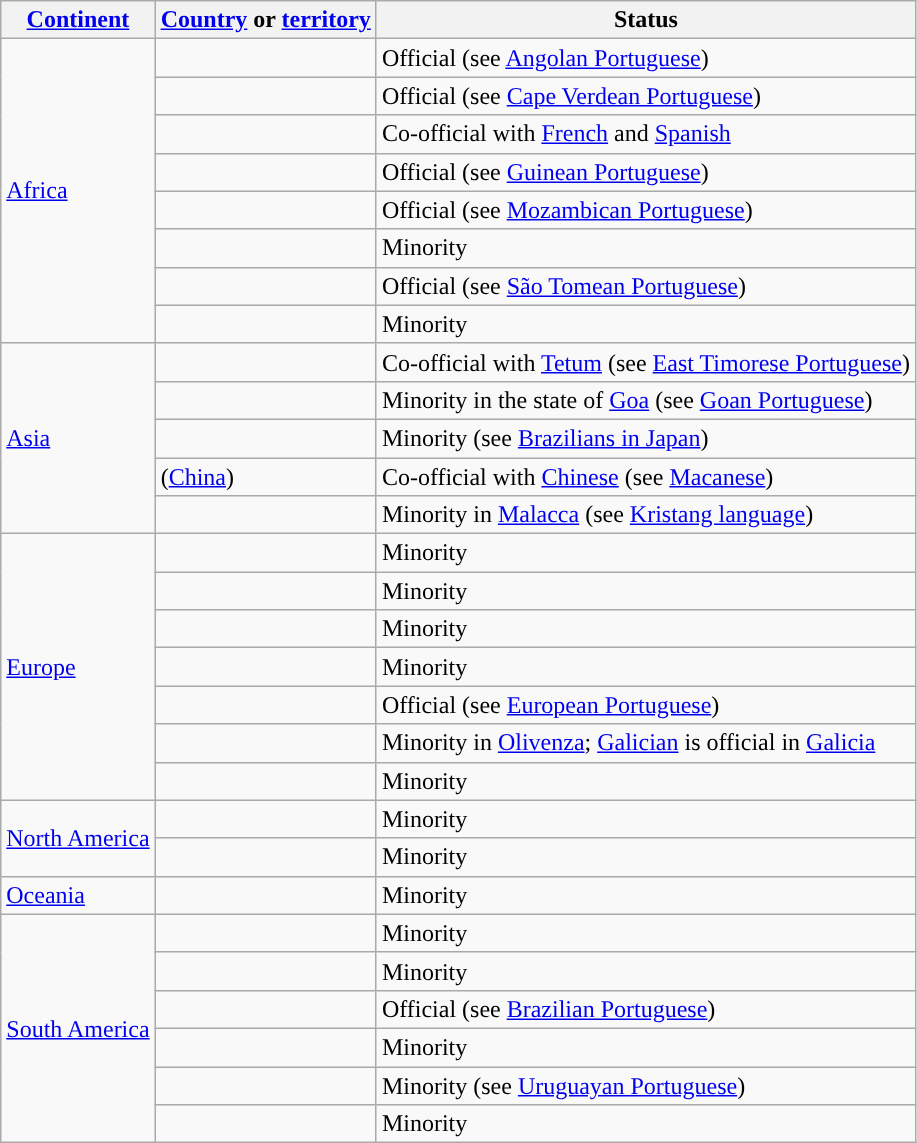<table class="wikitable sortable">
<tr>
<th scope="col"><a href='#'>Continent</a></th>
<th scope="col"><a href='#'>Country</a> or <a href='#'>territory</a></th>
<th scope="col">Status</th>
</tr>
<tr>
<td rowspan="8"><a href='#'>Africa</a></td>
<td></td>
<td>Official (see <a href='#'>Angolan Portuguese</a>)</td>
</tr>
<tr>
<td></td>
<td>Official (see <a href='#'>Cape Verdean Portuguese</a>)</td>
</tr>
<tr>
<td></td>
<td>Co-official with <a href='#'>French</a> and <a href='#'>Spanish</a></td>
</tr>
<tr>
<td></td>
<td>Official (see <a href='#'>Guinean Portuguese</a>)</td>
</tr>
<tr>
<td></td>
<td>Official (see <a href='#'>Mozambican Portuguese</a>)</td>
</tr>
<tr>
<td></td>
<td>Minority</td>
</tr>
<tr>
<td></td>
<td>Official (see <a href='#'>São Tomean Portuguese</a>)</td>
</tr>
<tr>
<td></td>
<td>Minority</td>
</tr>
<tr>
<td rowspan="5"><a href='#'>Asia</a></td>
<td></td>
<td>Co-official with <a href='#'>Tetum</a> (see <a href='#'>East Timorese Portuguese</a>)</td>
</tr>
<tr>
<td></td>
<td>Minority in the state of <a href='#'>Goa</a> (see <a href='#'>Goan Portuguese</a>)</td>
</tr>
<tr>
<td></td>
<td>Minority (see <a href='#'>Brazilians in Japan</a>)</td>
</tr>
<tr>
<td> (<a href='#'>China</a>)</td>
<td>Co-official with <a href='#'>Chinese</a> (see <a href='#'>Macanese</a>)</td>
</tr>
<tr>
<td></td>
<td>Minority in <a href='#'>Malacca</a> (see <a href='#'>Kristang language</a>)</td>
</tr>
<tr>
<td rowspan="7"><a href='#'>Europe</a></td>
<td></td>
<td>Minority</td>
</tr>
<tr>
<td></td>
<td>Minority</td>
</tr>
<tr>
<td></td>
<td>Minority</td>
</tr>
<tr>
<td></td>
<td>Minority</td>
</tr>
<tr>
<td></td>
<td>Official (see <a href='#'>European Portuguese</a>)</td>
</tr>
<tr>
<td></td>
<td>Minority in <a href='#'>Olivenza</a>; <a href='#'>Galician</a> is official in <a href='#'>Galicia</a></td>
</tr>
<tr>
<td></td>
<td>Minority</td>
</tr>
<tr>
<td rowspan="2"><a href='#'>North America</a></td>
<td></td>
<td>Minority</td>
</tr>
<tr>
<td></td>
<td>Minority</td>
</tr>
<tr>
<td><a href='#'>Oceania</a></td>
<td></td>
<td>Minority</td>
</tr>
<tr>
<td rowspan="6”"><a href='#'>South America</a></td>
<td></td>
<td>Minority</td>
</tr>
<tr>
<td></td>
<td>Minority</td>
</tr>
<tr>
<td></td>
<td>Official (see <a href='#'>Brazilian Portuguese</a>)</td>
</tr>
<tr>
<td></td>
<td>Minority</td>
</tr>
<tr>
<td></td>
<td>Minority (see <a href='#'>Uruguayan Portuguese</a>)</td>
</tr>
<tr>
<td></td>
<td>Minority</td>
</tr>
</table>
